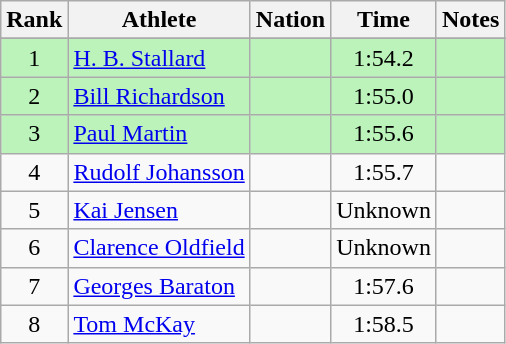<table class="wikitable sortable" style="text-align:center">
<tr>
<th>Rank</th>
<th>Athlete</th>
<th>Nation</th>
<th>Time</th>
<th>Notes</th>
</tr>
<tr>
</tr>
<tr bgcolor=bbf3bb>
<td>1</td>
<td align=left><a href='#'>H. B. Stallard</a></td>
<td align=left></td>
<td>1:54.2</td>
<td></td>
</tr>
<tr bgcolor=bbf3bb>
<td>2</td>
<td align=left><a href='#'>Bill Richardson</a></td>
<td align=left></td>
<td>1:55.0</td>
<td></td>
</tr>
<tr bgcolor=bbf3bb>
<td>3</td>
<td align=left><a href='#'>Paul Martin</a></td>
<td align=left></td>
<td>1:55.6</td>
<td></td>
</tr>
<tr>
<td>4</td>
<td align=left><a href='#'>Rudolf Johansson</a></td>
<td align=left></td>
<td>1:55.7</td>
<td></td>
</tr>
<tr>
<td>5</td>
<td align=left><a href='#'>Kai Jensen</a></td>
<td align=left></td>
<td data-sort-value=1:56.0>Unknown</td>
<td></td>
</tr>
<tr>
<td>6</td>
<td align=left><a href='#'>Clarence Oldfield</a></td>
<td align=left></td>
<td data-sort-value=1:57.0>Unknown</td>
<td></td>
</tr>
<tr>
<td>7</td>
<td align=left><a href='#'>Georges Baraton</a></td>
<td align=left></td>
<td>1:57.6</td>
<td></td>
</tr>
<tr>
<td>8</td>
<td align=left><a href='#'>Tom McKay</a></td>
<td align=left></td>
<td>1:58.5</td>
<td></td>
</tr>
</table>
